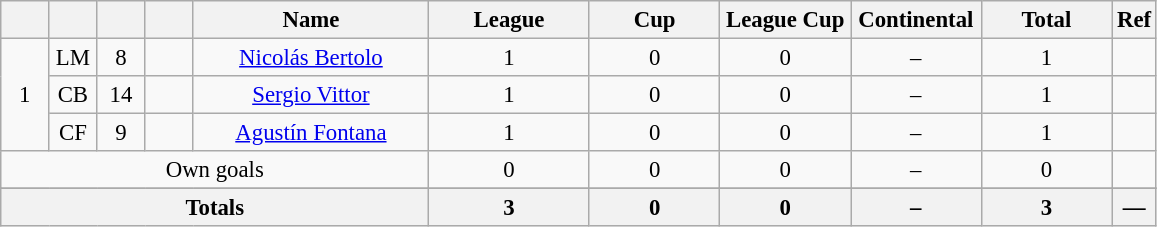<table class="wikitable sortable" style="font-size: 95%; text-align: center;">
<tr>
<th style="width:25px; background:#; color:;"></th>
<th style="width:25px; background:#; color:;"></th>
<th style="width:25px; background:#; color:;"></th>
<th style="width:25px; background:#; color:;"></th>
<th style="width:150px; background:#; color:;">Name</th>
<th style="width:100px; background:#; color:;">League</th>
<th style="width:80px; background:#; color:;">Cup</th>
<th style="width:80px; background:#; color:;">League Cup</th>
<th style="width:80px; background:#; color:;">Continental</th>
<th style="width:80px; background:#; color:;"><strong>Total</strong></th>
<th style="width:10px; background:#; color:;"><strong>Ref</strong></th>
</tr>
<tr>
<td rowspan=3>1</td>
<td>LM</td>
<td>8</td>
<td></td>
<td data-sort-value="Bertolo, Nicolás"><a href='#'>Nicolás Bertolo</a></td>
<td>1</td>
<td>0</td>
<td>0</td>
<td>–</td>
<td>1</td>
<td></td>
</tr>
<tr>
<td>CB</td>
<td>14</td>
<td></td>
<td data-sort-value="Vittor, Sergio"><a href='#'>Sergio Vittor</a></td>
<td>1</td>
<td>0</td>
<td>0</td>
<td>–</td>
<td>1</td>
<td></td>
</tr>
<tr>
<td>CF</td>
<td>9</td>
<td></td>
<td data-sort-value="Fontana, Agustín"><a href='#'>Agustín Fontana</a></td>
<td>1</td>
<td>0</td>
<td>0</td>
<td>–</td>
<td>1</td>
<td></td>
</tr>
<tr>
<td colspan="5">Own goals</td>
<td>0</td>
<td>0</td>
<td>0</td>
<td>–</td>
<td>0</td>
<td></td>
</tr>
<tr>
</tr>
<tr class="sortbottom">
</tr>
<tr class="sortbottom">
<th colspan=5><strong>Totals</strong></th>
<th><strong>3</strong></th>
<th><strong>0</strong></th>
<th><strong>0</strong></th>
<th><strong>–</strong></th>
<th><strong>3</strong></th>
<th><strong>—</strong></th>
</tr>
</table>
